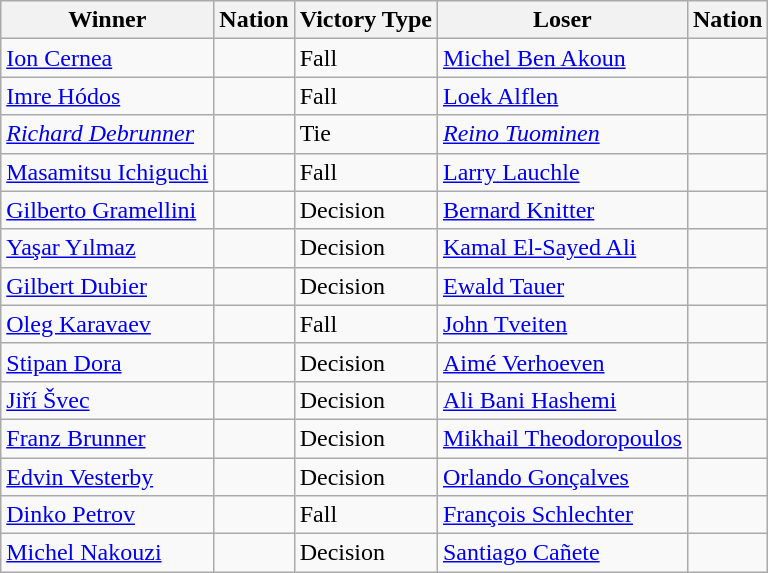<table class="wikitable sortable" style="text-align:left;">
<tr>
<th>Winner</th>
<th>Nation</th>
<th>Victory Type</th>
<th>Loser</th>
<th>Nation</th>
</tr>
<tr>
<td><a href='#'>Ion Cernea</a></td>
<td></td>
<td>Fall</td>
<td><a href='#'>Michel Ben Akoun</a></td>
<td></td>
</tr>
<tr>
<td><a href='#'>Imre Hódos</a></td>
<td></td>
<td>Fall</td>
<td><a href='#'>Loek Alflen</a></td>
<td></td>
</tr>
<tr>
<td><em><a href='#'>Richard Debrunner</a></em></td>
<td><em></em></td>
<td>Tie</td>
<td><em><a href='#'>Reino Tuominen</a></em></td>
<td><em></em></td>
</tr>
<tr>
<td><a href='#'>Masamitsu Ichiguchi</a></td>
<td></td>
<td>Fall</td>
<td><a href='#'>Larry Lauchle</a></td>
<td></td>
</tr>
<tr>
<td><a href='#'>Gilberto Gramellini</a></td>
<td></td>
<td>Decision</td>
<td><a href='#'>Bernard Knitter</a></td>
<td></td>
</tr>
<tr>
<td><a href='#'>Yaşar Yılmaz</a></td>
<td></td>
<td>Decision</td>
<td><a href='#'>Kamal El-Sayed Ali</a></td>
<td></td>
</tr>
<tr>
<td><a href='#'>Gilbert Dubier</a></td>
<td></td>
<td>Decision</td>
<td><a href='#'>Ewald Tauer</a></td>
<td></td>
</tr>
<tr>
<td><a href='#'>Oleg Karavaev</a></td>
<td></td>
<td>Fall</td>
<td><a href='#'>John Tveiten</a></td>
<td></td>
</tr>
<tr>
<td><a href='#'>Stipan Dora</a></td>
<td></td>
<td>Decision</td>
<td><a href='#'>Aimé Verhoeven</a></td>
<td></td>
</tr>
<tr>
<td><a href='#'>Jiří Švec</a></td>
<td></td>
<td>Decision</td>
<td><a href='#'>Ali Bani Hashemi</a></td>
<td></td>
</tr>
<tr>
<td><a href='#'>Franz Brunner</a></td>
<td></td>
<td>Decision</td>
<td><a href='#'>Mikhail Theodoropoulos</a></td>
<td></td>
</tr>
<tr>
<td><a href='#'>Edvin Vesterby</a></td>
<td></td>
<td>Decision</td>
<td><a href='#'>Orlando Gonçalves</a></td>
<td></td>
</tr>
<tr>
<td><a href='#'>Dinko Petrov</a></td>
<td></td>
<td>Fall</td>
<td><a href='#'>François Schlechter</a></td>
<td></td>
</tr>
<tr>
<td><a href='#'>Michel Nakouzi</a></td>
<td></td>
<td>Decision</td>
<td><a href='#'>Santiago Cañete</a></td>
<td></td>
</tr>
</table>
